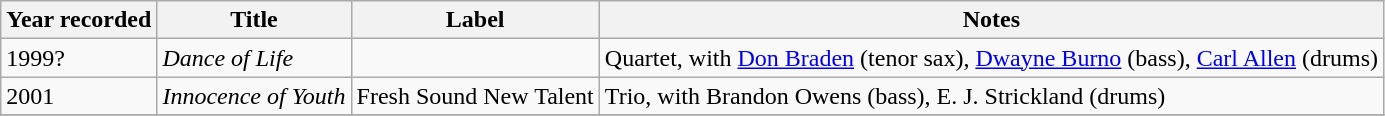<table class="wikitable sortable">
<tr>
<th>Year recorded</th>
<th>Title</th>
<th>Label</th>
<th>Notes</th>
</tr>
<tr>
<td>1999?</td>
<td><em>Dance of Life</em></td>
<td></td>
<td>Quartet, with <a href='#'>Don Braden</a> (tenor sax), <a href='#'>Dwayne Burno</a> (bass), <a href='#'>Carl Allen</a> (drums)</td>
</tr>
<tr>
<td>2001</td>
<td><em>Innocence of Youth</em></td>
<td>Fresh Sound New Talent</td>
<td>Trio, with Brandon Owens (bass), E. J. Strickland (drums)</td>
</tr>
<tr>
</tr>
</table>
